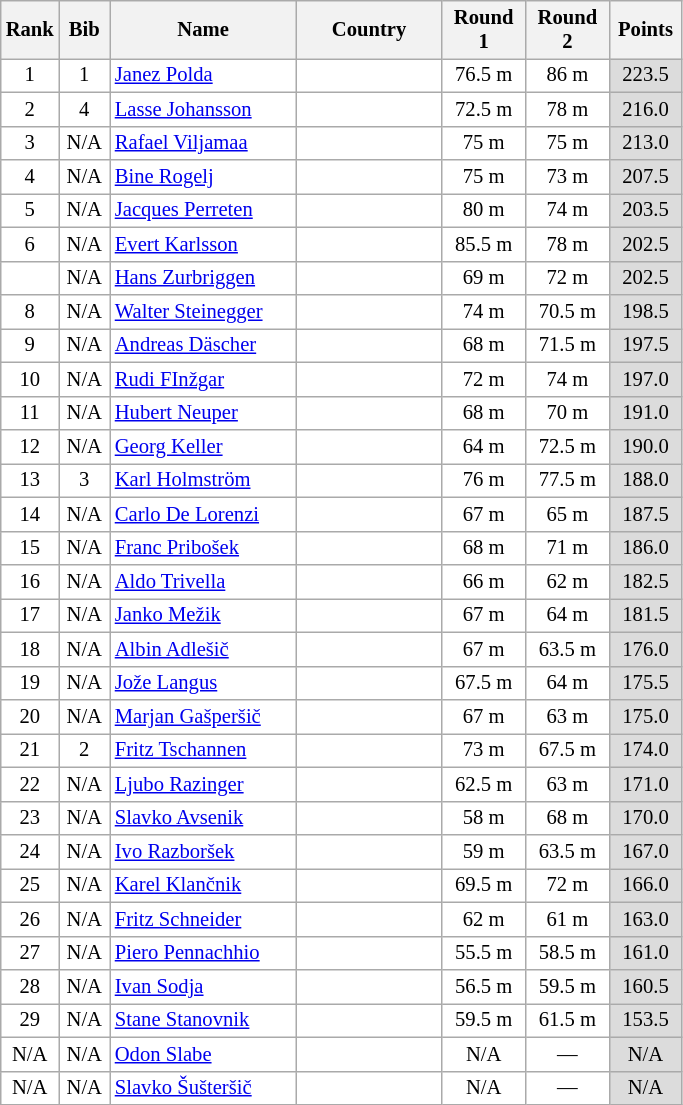<table class="wikitable sortable" style="background:#fff; font-size:86%; width:36%; line-height:16px; border:grey solid 1px; border-collapse:collapse;">
<tr>
<th width="30">Rank</th>
<th width="30">Bib</th>
<th width="150">Name</th>
<th width="115">Country</th>
<th width="55">Round 1</th>
<th width="55">Round 2</th>
<th width="45">Points</th>
</tr>
<tr>
<td align=center>1</td>
<td align=center>1</td>
<td><a href='#'>Janez Polda</a></td>
<td></td>
<td align=center>76.5 m</td>
<td align=center>86 m</td>
<td align=center bgcolor=#DCDCDC>223.5</td>
</tr>
<tr>
<td align=center>2</td>
<td align=center>4</td>
<td><a href='#'>Lasse Johansson</a></td>
<td></td>
<td align=center>72.5 m</td>
<td align=center>78 m</td>
<td align=center bgcolor=#DCDCDC>216.0</td>
</tr>
<tr>
<td align=center>3</td>
<td align=center>N/A</td>
<td><a href='#'>Rafael Viljamaa</a></td>
<td></td>
<td align=center>75 m</td>
<td align=center>75 m</td>
<td align=center bgcolor=#DCDCDC>213.0</td>
</tr>
<tr>
<td align=center>4</td>
<td align=center>N/A</td>
<td><a href='#'>Bine Rogelj</a></td>
<td></td>
<td align=center>75 m</td>
<td align=center>73 m</td>
<td align=center bgcolor=#DCDCDC>207.5</td>
</tr>
<tr>
<td align=center>5</td>
<td align=center>N/A</td>
<td><a href='#'>Jacques Perreten</a></td>
<td></td>
<td align=center>80 m</td>
<td align=center>74 m</td>
<td align=center bgcolor=#DCDCDC>203.5</td>
</tr>
<tr>
<td align=center>6</td>
<td align=center>N/A</td>
<td><a href='#'>Evert Karlsson</a></td>
<td></td>
<td align=center>85.5 m</td>
<td align=center>78 m</td>
<td align=center bgcolor=#DCDCDC>202.5</td>
</tr>
<tr>
<td align=center></td>
<td align=center>N/A</td>
<td><a href='#'>Hans Zurbriggen</a></td>
<td></td>
<td align=center>69 m</td>
<td align=center>72 m</td>
<td align=center bgcolor=#DCDCDC>202.5</td>
</tr>
<tr>
<td align=center>8</td>
<td align=center>N/A</td>
<td><a href='#'>Walter Steinegger</a></td>
<td></td>
<td align=center>74 m</td>
<td align=center>70.5 m</td>
<td align=center bgcolor=#DCDCDC>198.5</td>
</tr>
<tr>
<td align=center>9</td>
<td align=center>N/A</td>
<td><a href='#'>Andreas Däscher</a></td>
<td></td>
<td align=center>68 m</td>
<td align=center>71.5 m</td>
<td align=center bgcolor=#DCDCDC>197.5</td>
</tr>
<tr>
<td align=center>10</td>
<td align=center>N/A</td>
<td><a href='#'>Rudi FInžgar</a></td>
<td></td>
<td align=center>72 m</td>
<td align=center>74 m</td>
<td align=center bgcolor=#DCDCDC>197.0</td>
</tr>
<tr>
<td align=center>11</td>
<td align=center>N/A</td>
<td><a href='#'>Hubert Neuper</a></td>
<td></td>
<td align=center>68 m</td>
<td align=center>70 m</td>
<td align=center bgcolor=#DCDCDC>191.0</td>
</tr>
<tr>
<td align=center>12</td>
<td align=center>N/A</td>
<td><a href='#'>Georg Keller</a></td>
<td></td>
<td align=center>64 m</td>
<td align=center>72.5 m</td>
<td align=center bgcolor=#DCDCDC>190.0</td>
</tr>
<tr>
<td align=center>13</td>
<td align=center>3</td>
<td><a href='#'>Karl Holmström</a></td>
<td></td>
<td align=center>76 m</td>
<td align=center>77.5 m</td>
<td align=center bgcolor=#DCDCDC>188.0</td>
</tr>
<tr>
<td align=center>14</td>
<td align=center>N/A</td>
<td><a href='#'>Carlo De Lorenzi</a></td>
<td></td>
<td align=center>67 m</td>
<td align=center>65 m</td>
<td align=center bgcolor=#DCDCDC>187.5</td>
</tr>
<tr>
<td align=center>15</td>
<td align=center>N/A</td>
<td><a href='#'>Franc Pribošek</a></td>
<td></td>
<td align=center>68 m</td>
<td align=center>71 m</td>
<td align=center bgcolor=#DCDCDC>186.0</td>
</tr>
<tr>
<td align=center>16</td>
<td align=center>N/A</td>
<td><a href='#'>Aldo Trivella</a></td>
<td></td>
<td align=center>66 m</td>
<td align=center>62 m</td>
<td align=center bgcolor=#DCDCDC>182.5</td>
</tr>
<tr>
<td align=center>17</td>
<td align=center>N/A</td>
<td><a href='#'>Janko Mežik</a></td>
<td></td>
<td align=center>67 m</td>
<td align=center>64 m</td>
<td align=center bgcolor=#DCDCDC>181.5</td>
</tr>
<tr>
<td align=center>18</td>
<td align=center>N/A</td>
<td><a href='#'>Albin Adlešič</a></td>
<td></td>
<td align=center>67 m</td>
<td align=center>63.5 m</td>
<td align=center bgcolor=#DCDCDC>176.0</td>
</tr>
<tr>
<td align=center>19</td>
<td align=center>N/A</td>
<td><a href='#'>Jože Langus</a></td>
<td></td>
<td align=center>67.5 m</td>
<td align=center>64 m</td>
<td align=center bgcolor=#DCDCDC>175.5</td>
</tr>
<tr>
<td align=center>20</td>
<td align=center>N/A</td>
<td><a href='#'>Marjan Gašperšič</a></td>
<td></td>
<td align=center>67 m</td>
<td align=center>63 m</td>
<td align=center bgcolor=#DCDCDC>175.0</td>
</tr>
<tr>
<td align=center>21</td>
<td align=center>2</td>
<td><a href='#'>Fritz Tschannen</a></td>
<td></td>
<td align=center>73 m</td>
<td align=center>67.5 m</td>
<td align=center bgcolor=#DCDCDC>174.0</td>
</tr>
<tr>
<td align=center>22</td>
<td align=center>N/A</td>
<td><a href='#'>Ljubo Razinger</a></td>
<td></td>
<td align=center>62.5 m</td>
<td align=center>63 m</td>
<td align=center bgcolor=#DCDCDC>171.0</td>
</tr>
<tr>
<td align=center>23</td>
<td align=center>N/A</td>
<td><a href='#'>Slavko Avsenik</a></td>
<td></td>
<td align=center>58 m</td>
<td align=center>68 m</td>
<td align=center bgcolor=#DCDCDC>170.0</td>
</tr>
<tr>
<td align=center>24</td>
<td align=center>N/A</td>
<td><a href='#'>Ivo Razboršek</a></td>
<td></td>
<td align=center>59 m</td>
<td align=center>63.5 m</td>
<td align=center bgcolor=#DCDCDC>167.0</td>
</tr>
<tr>
<td align=center>25</td>
<td align=center>N/A</td>
<td><a href='#'>Karel Klančnik</a></td>
<td></td>
<td align=center>69.5 m</td>
<td align=center>72 m</td>
<td align=center bgcolor=#DCDCDC>166.0</td>
</tr>
<tr>
<td align=center>26</td>
<td align=center>N/A</td>
<td><a href='#'>Fritz Schneider</a></td>
<td></td>
<td align=center>62 m</td>
<td align=center>61 m</td>
<td align=center bgcolor=#DCDCDC>163.0</td>
</tr>
<tr>
<td align=center>27</td>
<td align=center>N/A</td>
<td><a href='#'>Piero Pennachhio</a></td>
<td></td>
<td align=center>55.5 m</td>
<td align=center>58.5 m</td>
<td align=center bgcolor=#DCDCDC>161.0</td>
</tr>
<tr>
<td align=center>28</td>
<td align=center>N/A</td>
<td><a href='#'>Ivan Sodja</a></td>
<td></td>
<td align=center>56.5 m</td>
<td align=center>59.5 m</td>
<td align=center bgcolor=#DCDCDC>160.5</td>
</tr>
<tr>
<td align=center>29</td>
<td align=center>N/A</td>
<td><a href='#'>Stane Stanovnik</a></td>
<td></td>
<td align=center>59.5 m</td>
<td align=center>61.5 m</td>
<td align=center bgcolor=#DCDCDC>153.5</td>
</tr>
<tr>
<td align=center>N/A</td>
<td align=center>N/A</td>
<td><a href='#'>Odon Slabe</a></td>
<td></td>
<td align=center>N/A</td>
<td align=center>—</td>
<td align=center bgcolor=#DCDCDC>N/A</td>
</tr>
<tr>
<td align=center>N/A</td>
<td align=center>N/A</td>
<td><a href='#'>Slavko Šušteršič</a></td>
<td></td>
<td align=center>N/A</td>
<td align=center>—</td>
<td align=center bgcolor=#DCDCDC>N/A</td>
</tr>
</table>
